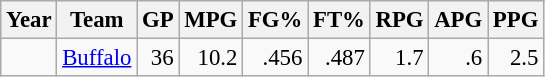<table class="wikitable sortable" style="font-size:95%; text-align:right;">
<tr>
<th>Year</th>
<th>Team</th>
<th>GP</th>
<th>MPG</th>
<th>FG%</th>
<th>FT%</th>
<th>RPG</th>
<th>APG</th>
<th>PPG</th>
</tr>
<tr>
<td style="text-align:left;"></td>
<td style="text-align:left;"><a href='#'>Buffalo</a></td>
<td>36</td>
<td>10.2</td>
<td>.456</td>
<td>.487</td>
<td>1.7</td>
<td>.6</td>
<td>2.5</td>
</tr>
</table>
